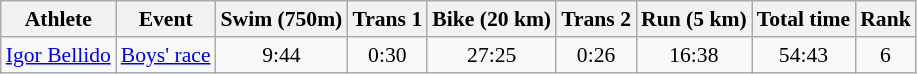<table class="wikitable" style="font-size:90%;">
<tr>
<th>Athlete</th>
<th>Event</th>
<th>Swim (750m)</th>
<th>Trans 1</th>
<th>Bike (20 km)</th>
<th>Trans 2</th>
<th>Run (5 km)</th>
<th>Total time</th>
<th>Rank</th>
</tr>
<tr align=center>
<td align=left><a href='#'>Igor Bellido</a></td>
<td align=left><a href='#'>Boys' race</a></td>
<td>9:44</td>
<td>0:30</td>
<td>27:25</td>
<td>0:26</td>
<td>16:38</td>
<td>54:43</td>
<td>6</td>
</tr>
</table>
